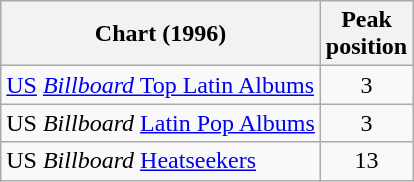<table class="wikitable">
<tr>
<th align="left">Chart (1996)</th>
<th align="left">Peak<br>position</th>
</tr>
<tr>
<td align="left"><a href='#'>US</a> <a href='#'><em>Billboard</em> Top Latin Albums</a></td>
<td align="center">3</td>
</tr>
<tr>
<td align="left">US <em>Billboard</em> <a href='#'>Latin Pop Albums</a></td>
<td align="center">3</td>
</tr>
<tr>
<td align="left">US <em>Billboard</em> <a href='#'>Heatseekers</a></td>
<td align="center">13</td>
</tr>
</table>
